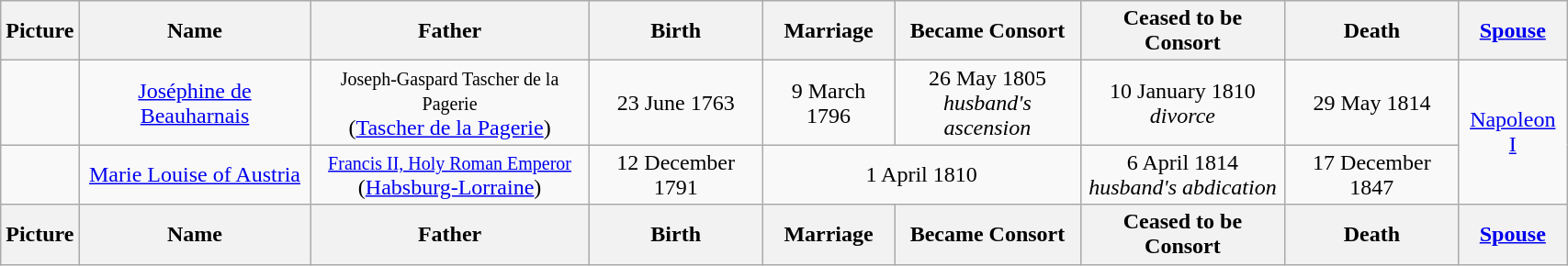<table width=90% class="wikitable">
<tr>
<th>Picture</th>
<th>Name</th>
<th>Father</th>
<th>Birth</th>
<th>Marriage</th>
<th>Became Consort</th>
<th>Ceased to be Consort</th>
<th>Death</th>
<th><a href='#'>Spouse</a></th>
</tr>
<tr>
<td align=center></td>
<td align=center><a href='#'>Joséphine de Beauharnais</a></td>
<td align="center"><small>Joseph-Gaspard Tascher de la Pagerie</small><br>(<a href='#'>Tascher de la Pagerie</a>)</td>
<td align=center>23 June 1763</td>
<td align="center">9 March 1796</td>
<td align="center">26 May 1805<br><em>husband's ascension</em></td>
<td align="center">10 January 1810<br><em>divorce</em></td>
<td align="center">29 May 1814</td>
<td align="center" rowspan="2"><a href='#'>Napoleon I</a></td>
</tr>
<tr>
<td align=center></td>
<td align=center><a href='#'>Marie Louise of Austria</a></td>
<td align="center"><small><a href='#'>Francis II, Holy Roman Emperor</a></small><br>(<a href='#'>Habsburg-Lorraine</a>)</td>
<td align=center>12 December 1791</td>
<td align="center" colspan="2">1 April 1810</td>
<td align="center">6 April 1814<br><em>husband's abdication</em></td>
<td align="center">17 December 1847</td>
</tr>
<tr>
<th>Picture</th>
<th>Name</th>
<th>Father</th>
<th>Birth</th>
<th>Marriage</th>
<th>Became Consort</th>
<th>Ceased to be Consort</th>
<th>Death</th>
<th><a href='#'>Spouse</a></th>
</tr>
</table>
